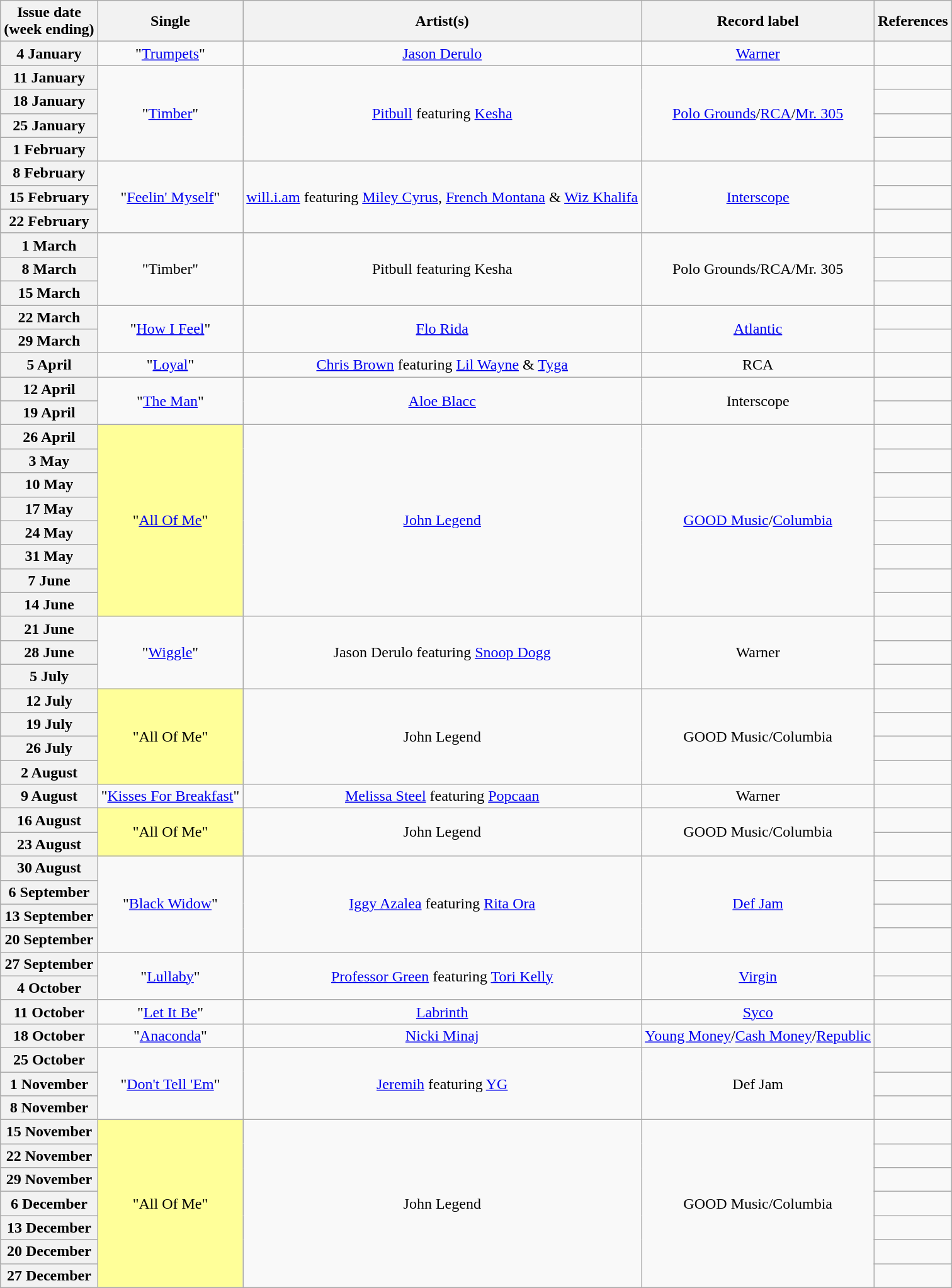<table class="wikitable plainrowheaders">
<tr>
<th scope=col>Issue date<br>(week ending)</th>
<th scope=col>Single</th>
<th scope=col>Artist(s)</th>
<th scope=col>Record label</th>
<th scope=col>References</th>
</tr>
<tr>
<th scope=row>4 January</th>
<td style="text-align:center;">"<a href='#'>Trumpets</a>"</td>
<td style="text-align:center;"><a href='#'>Jason Derulo</a></td>
<td style="text-align:center;"><a href='#'>Warner</a></td>
<td style="text-align:center;"></td>
</tr>
<tr>
<th scope=row>11 January </th>
<td style="text-align:center;" rowspan="4">"<a href='#'>Timber</a>"</td>
<td style="text-align:center;" rowspan="4"><a href='#'>Pitbull</a> featuring <a href='#'>Kesha</a></td>
<td style="text-align:center;" rowspan="4"><a href='#'>Polo Grounds</a>/<a href='#'>RCA</a>/<a href='#'>Mr. 305</a></td>
<td style="text-align:center;"></td>
</tr>
<tr>
<th scope=row>18 January</th>
<td style="text-align:center;"></td>
</tr>
<tr>
<th scope=row>25 January</th>
<td style="text-align:center;"></td>
</tr>
<tr>
<th scope=row>1 February</th>
<td style="text-align:center;"></td>
</tr>
<tr>
<th scope=row>8 February</th>
<td style="text-align:center;" rowspan="3">"<a href='#'>Feelin' Myself</a>"</td>
<td style="text-align:center;" rowspan="3"><a href='#'>will.i.am</a> featuring <a href='#'>Miley Cyrus</a>, <a href='#'>French Montana</a> & <a href='#'>Wiz Khalifa</a></td>
<td style="text-align:center;" rowspan="3"><a href='#'>Interscope</a></td>
<td style="text-align:center;"></td>
</tr>
<tr>
<th scope=row>15 February</th>
<td style="text-align:center;"></td>
</tr>
<tr>
<th scope=row>22 February</th>
<td style="text-align:center;"></td>
</tr>
<tr>
<th scope=row>1 March</th>
<td style="text-align:center;" rowspan="3">"Timber"</td>
<td style="text-align:center;" rowspan="3">Pitbull featuring Kesha</td>
<td style="text-align:center;" rowspan="3">Polo Grounds/RCA/Mr. 305</td>
<td style="text-align:center;"></td>
</tr>
<tr>
<th scope=row>8 March</th>
<td style="text-align:center;"></td>
</tr>
<tr>
<th scope=row>15 March</th>
<td style="text-align:center;"></td>
</tr>
<tr>
<th scope=row>22 March</th>
<td style="text-align:center;" rowspan="2">"<a href='#'>How I Feel</a>"</td>
<td style="text-align:center;" rowspan="2"><a href='#'>Flo Rida</a></td>
<td style="text-align:center;" rowspan="2"><a href='#'>Atlantic</a></td>
<td style="text-align:center;"></td>
</tr>
<tr>
<th scope=row>29 March</th>
<td style="text-align:center;"></td>
</tr>
<tr>
<th scope=row>5 April</th>
<td style="text-align:center;">"<a href='#'>Loyal</a>"</td>
<td style="text-align:center;"><a href='#'>Chris Brown</a> featuring <a href='#'>Lil Wayne</a> & <a href='#'>Tyga</a></td>
<td style="text-align:center;">RCA</td>
<td style="text-align:center;"></td>
</tr>
<tr>
<th scope=row>12 April </th>
<td style="text-align:center;" rowspan="2">"<a href='#'>The Man</a>"</td>
<td style="text-align:center;" rowspan="2"><a href='#'>Aloe Blacc</a></td>
<td style="text-align:center;" rowspan="2">Interscope</td>
<td style="text-align:center;"></td>
</tr>
<tr>
<th scope=row>19 April </th>
<td style="text-align:center;"></td>
</tr>
<tr>
<th scope=row>26 April </th>
<td rowspan="8" style="text-align:center; background:#ff9;">"<a href='#'>All Of Me</a>"</td>
<td style="text-align:center;" rowspan="8"><a href='#'>John Legend</a></td>
<td style="text-align:center;" rowspan="8"><a href='#'>GOOD Music</a>/<a href='#'>Columbia</a></td>
<td style="text-align:center;"></td>
</tr>
<tr>
<th scope=row>3 May</th>
<td style="text-align:center;"></td>
</tr>
<tr>
<th scope=row>10 May </th>
<td style="text-align:center;"></td>
</tr>
<tr>
<th scope=row>17 May </th>
<td style="text-align:center;"></td>
</tr>
<tr>
<th scope=row>24 May </th>
<td style="text-align:center;"></td>
</tr>
<tr>
<th scope=row>31 May</th>
<td style="text-align:center;"></td>
</tr>
<tr>
<th scope=row>7 June</th>
<td style="text-align:center;"></td>
</tr>
<tr>
<th scope=row>14 June</th>
<td style="text-align:center;"></td>
</tr>
<tr>
<th scope=row>21 June</th>
<td style="text-align:center;" rowspan="3">"<a href='#'>Wiggle</a>"</td>
<td style="text-align:center;" rowspan="3">Jason Derulo featuring <a href='#'>Snoop Dogg</a></td>
<td style="text-align:center;" rowspan="3">Warner</td>
<td style="text-align:center;"></td>
</tr>
<tr>
<th scope=row>28 June</th>
<td style="text-align:center;"></td>
</tr>
<tr>
<th scope=row>5 July</th>
<td style="text-align:center;"></td>
</tr>
<tr>
<th scope=row>12 July</th>
<td rowspan="4" style="text-align:center; background:#ff9;">"All Of Me"</td>
<td style="text-align:center;" rowspan="4">John Legend</td>
<td style="text-align:center;" rowspan="4">GOOD Music/Columbia</td>
<td style="text-align:center;"></td>
</tr>
<tr>
<th scope=row>19 July</th>
<td style="text-align:center;"></td>
</tr>
<tr>
<th scope=row>26 July</th>
<td style="text-align:center;"></td>
</tr>
<tr>
<th scope=row>2 August</th>
<td style="text-align:center;"></td>
</tr>
<tr>
<th scope=row>9 August</th>
<td style="text-align:center;">"<a href='#'>Kisses For Breakfast</a>"</td>
<td style="text-align:center;"><a href='#'>Melissa Steel</a> featuring <a href='#'>Popcaan</a></td>
<td style="text-align:center;">Warner</td>
<td style="text-align:center;"></td>
</tr>
<tr>
<th scope=row>16 August </th>
<td rowspan="2" style="text-align:center; background:#ff9;">"All Of Me"</td>
<td style="text-align:center;" rowspan="2">John Legend</td>
<td style="text-align:center;" rowspan="2">GOOD Music/Columbia</td>
<td style="text-align:center;"></td>
</tr>
<tr>
<th scope=row>23 August </th>
<td style="text-align:center;"></td>
</tr>
<tr>
<th scope=row>30 August</th>
<td style="text-align:center;" rowspan="4">"<a href='#'>Black Widow</a>"</td>
<td style="text-align:center;" rowspan="4"><a href='#'>Iggy Azalea</a> featuring <a href='#'>Rita Ora</a></td>
<td style="text-align:center;" rowspan="4"><a href='#'>Def Jam</a></td>
<td style="text-align:center;"></td>
</tr>
<tr>
<th scope=row>6 September</th>
<td style="text-align:center;"></td>
</tr>
<tr>
<th scope=row>13 September</th>
<td style="text-align:center;"></td>
</tr>
<tr>
<th scope=row>20 September</th>
<td style="text-align:center;"></td>
</tr>
<tr>
<th scope=row>27 September</th>
<td style="text-align:center;" rowspan="2">"<a href='#'>Lullaby</a>"</td>
<td style="text-align:center;" rowspan="2"><a href='#'>Professor Green</a> featuring <a href='#'>Tori Kelly</a></td>
<td style="text-align:center;" rowspan="2"><a href='#'>Virgin</a></td>
<td style="text-align:center;"></td>
</tr>
<tr>
<th scope=row>4 October </th>
<td style="text-align:center;"></td>
</tr>
<tr>
<th scope=row>11 October</th>
<td style="text-align:center;">"<a href='#'>Let It Be</a>"</td>
<td style="text-align:center;"><a href='#'>Labrinth</a></td>
<td style="text-align:center;"><a href='#'>Syco</a></td>
<td style="text-align:center;"></td>
</tr>
<tr>
<th scope=row>18 October</th>
<td style="text-align:center;">"<a href='#'>Anaconda</a>"</td>
<td style="text-align:center;"><a href='#'>Nicki Minaj</a></td>
<td style="text-align:center;"><a href='#'>Young Money</a>/<a href='#'>Cash Money</a>/<a href='#'>Republic</a></td>
<td style="text-align:center;"></td>
</tr>
<tr>
<th scope=row>25 October</th>
<td style="text-align:center;" rowspan="3">"<a href='#'>Don't Tell 'Em</a>"</td>
<td style="text-align:center;" rowspan="3"><a href='#'>Jeremih</a> featuring <a href='#'>YG</a></td>
<td style="text-align:center;" rowspan="3">Def Jam</td>
<td style="text-align:center;"></td>
</tr>
<tr>
<th scope=row>1 November</th>
<td style="text-align:center;"></td>
</tr>
<tr>
<th scope=row>8 November</th>
<td style="text-align:center;"></td>
</tr>
<tr>
<th scope=row>15 November </th>
<td rowspan="7" style="text-align:center; background:#ff9;">"All Of Me"</td>
<td style="text-align:center;" rowspan="7">John Legend</td>
<td style="text-align:center;" rowspan="7">GOOD Music/Columbia</td>
<td style="text-align:center;"></td>
</tr>
<tr>
<th scope=row>22 November </th>
<td style="text-align:center;"></td>
</tr>
<tr>
<th scope=row>29 November</th>
<td style="text-align:center;"></td>
</tr>
<tr>
<th scope=row>6 December</th>
<td style="text-align:center;"></td>
</tr>
<tr>
<th scope=row>13 December</th>
<td style="text-align:center;"></td>
</tr>
<tr>
<th scope=row>20 December</th>
<td style="text-align:center;"></td>
</tr>
<tr>
<th scope=row>27 December</th>
<td style="text-align:center;"></td>
</tr>
</table>
